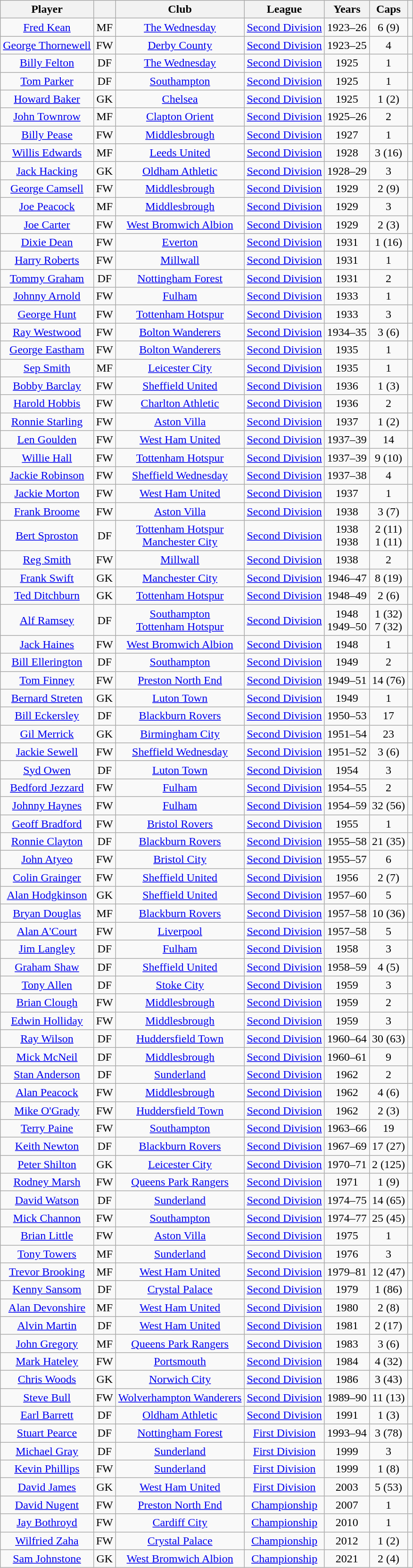<table class="wikitable sortable" style="text-align: center;">
<tr>
<th class=unsortable>Player</th>
<th></th>
<th>Club</th>
<th>League</th>
<th>Years</th>
<th>Caps</th>
<th class=unsortable></th>
</tr>
<tr>
<td><a href='#'>Fred Kean</a></td>
<td>MF</td>
<td><a href='#'>The Wednesday</a></td>
<td><a href='#'>Second Division</a></td>
<td>1923–26</td>
<td>6 (9)</td>
<td></td>
</tr>
<tr>
<td><a href='#'>George Thornewell</a></td>
<td>FW</td>
<td><a href='#'>Derby County</a></td>
<td><a href='#'>Second Division</a></td>
<td>1923–25</td>
<td>4</td>
<td></td>
</tr>
<tr>
<td><a href='#'>Billy Felton</a></td>
<td>DF</td>
<td><a href='#'>The Wednesday</a></td>
<td><a href='#'>Second Division</a></td>
<td>1925</td>
<td>1</td>
<td></td>
</tr>
<tr>
<td><a href='#'>Tom Parker</a></td>
<td>DF</td>
<td><a href='#'>Southampton</a></td>
<td><a href='#'>Second Division</a></td>
<td>1925</td>
<td>1</td>
<td></td>
</tr>
<tr>
<td><a href='#'>Howard Baker</a></td>
<td>GK</td>
<td><a href='#'>Chelsea</a></td>
<td><a href='#'>Second Division</a></td>
<td>1925</td>
<td>1 (2)</td>
<td></td>
</tr>
<tr>
<td><a href='#'>John Townrow</a></td>
<td>MF</td>
<td><a href='#'>Clapton Orient</a></td>
<td><a href='#'>Second Division</a></td>
<td>1925–26</td>
<td>2</td>
<td></td>
</tr>
<tr>
<td><a href='#'>Billy Pease</a></td>
<td>FW</td>
<td><a href='#'>Middlesbrough</a></td>
<td><a href='#'>Second Division</a></td>
<td>1927</td>
<td>1</td>
<td></td>
</tr>
<tr>
<td><a href='#'>Willis Edwards</a></td>
<td>MF</td>
<td><a href='#'>Leeds United</a></td>
<td><a href='#'>Second Division</a></td>
<td>1928</td>
<td>3 (16)</td>
<td></td>
</tr>
<tr>
<td><a href='#'>Jack Hacking</a></td>
<td>GK</td>
<td><a href='#'>Oldham Athletic</a></td>
<td><a href='#'>Second Division</a></td>
<td>1928–29</td>
<td>3</td>
<td></td>
</tr>
<tr>
<td><a href='#'>George Camsell</a></td>
<td>FW</td>
<td><a href='#'>Middlesbrough</a></td>
<td><a href='#'>Second Division</a></td>
<td>1929</td>
<td>2 (9)</td>
<td></td>
</tr>
<tr>
<td><a href='#'>Joe Peacock</a></td>
<td>MF</td>
<td><a href='#'>Middlesbrough</a></td>
<td><a href='#'>Second Division</a></td>
<td>1929</td>
<td>3</td>
<td></td>
</tr>
<tr>
<td><a href='#'>Joe Carter</a></td>
<td>FW</td>
<td><a href='#'>West Bromwich Albion</a></td>
<td><a href='#'>Second Division</a></td>
<td>1929</td>
<td>2 (3)</td>
<td></td>
</tr>
<tr>
<td><a href='#'>Dixie Dean</a></td>
<td>FW</td>
<td><a href='#'>Everton</a></td>
<td><a href='#'>Second Division</a></td>
<td>1931</td>
<td>1 (16)</td>
<td></td>
</tr>
<tr>
<td><a href='#'>Harry Roberts</a></td>
<td>FW</td>
<td><a href='#'>Millwall</a></td>
<td><a href='#'>Second Division</a></td>
<td>1931</td>
<td>1</td>
<td></td>
</tr>
<tr>
<td><a href='#'>Tommy Graham</a></td>
<td>DF</td>
<td><a href='#'>Nottingham Forest</a></td>
<td><a href='#'>Second Division</a></td>
<td>1931</td>
<td>2</td>
<td></td>
</tr>
<tr>
<td><a href='#'>Johnny Arnold</a></td>
<td>FW</td>
<td><a href='#'>Fulham</a></td>
<td><a href='#'>Second Division</a></td>
<td>1933</td>
<td>1</td>
<td></td>
</tr>
<tr>
<td><a href='#'>George Hunt</a></td>
<td>FW</td>
<td><a href='#'>Tottenham Hotspur</a></td>
<td><a href='#'>Second Division</a></td>
<td>1933</td>
<td>3</td>
<td></td>
</tr>
<tr>
<td><a href='#'>Ray Westwood</a></td>
<td>FW</td>
<td><a href='#'>Bolton Wanderers</a></td>
<td><a href='#'>Second Division</a></td>
<td>1934–35</td>
<td>3 (6)</td>
<td></td>
</tr>
<tr>
<td><a href='#'>George Eastham</a></td>
<td>FW</td>
<td><a href='#'>Bolton Wanderers</a></td>
<td><a href='#'>Second Division</a></td>
<td>1935</td>
<td>1</td>
<td></td>
</tr>
<tr>
<td><a href='#'>Sep Smith</a></td>
<td>MF</td>
<td><a href='#'>Leicester City</a></td>
<td><a href='#'>Second Division</a></td>
<td>1935</td>
<td>1</td>
<td></td>
</tr>
<tr>
<td><a href='#'>Bobby Barclay</a></td>
<td>FW</td>
<td><a href='#'>Sheffield United</a></td>
<td><a href='#'>Second Division</a></td>
<td>1936</td>
<td>1 (3)</td>
<td></td>
</tr>
<tr>
<td><a href='#'>Harold Hobbis</a></td>
<td>FW</td>
<td><a href='#'>Charlton Athletic</a></td>
<td><a href='#'>Second Division</a></td>
<td>1936</td>
<td>2</td>
<td></td>
</tr>
<tr>
<td><a href='#'>Ronnie Starling</a></td>
<td>FW</td>
<td><a href='#'>Aston Villa</a></td>
<td><a href='#'>Second Division</a></td>
<td>1937</td>
<td>1 (2)</td>
<td></td>
</tr>
<tr>
<td><a href='#'>Len Goulden</a></td>
<td>FW</td>
<td><a href='#'>West Ham United</a></td>
<td><a href='#'>Second Division</a></td>
<td>1937–39</td>
<td>14</td>
<td></td>
</tr>
<tr>
<td><a href='#'>Willie Hall</a></td>
<td>FW</td>
<td><a href='#'>Tottenham Hotspur</a></td>
<td><a href='#'>Second Division</a></td>
<td>1937–39</td>
<td>9 (10)</td>
<td></td>
</tr>
<tr>
<td><a href='#'>Jackie Robinson</a></td>
<td>FW</td>
<td><a href='#'>Sheffield Wednesday</a></td>
<td><a href='#'>Second Division</a></td>
<td>1937–38</td>
<td>4</td>
<td></td>
</tr>
<tr>
<td><a href='#'>Jackie Morton</a></td>
<td>FW</td>
<td><a href='#'>West Ham United</a></td>
<td><a href='#'>Second Division</a></td>
<td>1937</td>
<td>1</td>
<td></td>
</tr>
<tr>
<td><a href='#'>Frank Broome</a></td>
<td>FW</td>
<td><a href='#'>Aston Villa</a></td>
<td><a href='#'>Second Division</a></td>
<td>1938</td>
<td>3 (7)</td>
<td></td>
</tr>
<tr>
<td><a href='#'>Bert Sproston</a></td>
<td>DF</td>
<td><a href='#'>Tottenham Hotspur</a><br><a href='#'>Manchester City</a></td>
<td><a href='#'>Second Division</a></td>
<td>1938<br>1938</td>
<td>2 (11)<br>1 (11)</td>
<td></td>
</tr>
<tr>
<td><a href='#'>Reg Smith</a></td>
<td>FW</td>
<td><a href='#'>Millwall</a></td>
<td><a href='#'>Second Division</a></td>
<td>1938</td>
<td>2</td>
<td></td>
</tr>
<tr>
<td><a href='#'>Frank Swift</a></td>
<td>GK</td>
<td><a href='#'>Manchester City</a></td>
<td><a href='#'>Second Division</a></td>
<td>1946–47</td>
<td>8 (19)</td>
<td></td>
</tr>
<tr>
<td><a href='#'>Ted Ditchburn</a></td>
<td>GK</td>
<td><a href='#'>Tottenham Hotspur</a></td>
<td><a href='#'>Second Division</a></td>
<td>1948–49</td>
<td>2 (6)</td>
<td></td>
</tr>
<tr>
<td><a href='#'>Alf Ramsey</a></td>
<td>DF</td>
<td><a href='#'>Southampton</a><br><a href='#'>Tottenham Hotspur</a></td>
<td><a href='#'>Second Division</a></td>
<td>1948<br>1949–50</td>
<td>1 (32)<br>7 (32)</td>
<td></td>
</tr>
<tr>
<td><a href='#'>Jack Haines</a></td>
<td>FW</td>
<td><a href='#'>West Bromwich Albion</a></td>
<td><a href='#'>Second Division</a></td>
<td>1948</td>
<td>1</td>
<td></td>
</tr>
<tr>
<td><a href='#'>Bill Ellerington</a></td>
<td>DF</td>
<td><a href='#'>Southampton</a></td>
<td><a href='#'>Second Division</a></td>
<td>1949</td>
<td>2</td>
<td></td>
</tr>
<tr>
<td><a href='#'>Tom Finney</a></td>
<td>FW</td>
<td><a href='#'>Preston North End</a></td>
<td><a href='#'>Second Division</a></td>
<td>1949–51</td>
<td>14 (76)</td>
<td></td>
</tr>
<tr>
<td><a href='#'>Bernard Streten</a></td>
<td>GK</td>
<td><a href='#'>Luton Town</a></td>
<td><a href='#'>Second Division</a></td>
<td>1949</td>
<td>1</td>
<td></td>
</tr>
<tr>
<td><a href='#'>Bill Eckersley</a></td>
<td>DF</td>
<td><a href='#'>Blackburn Rovers</a></td>
<td><a href='#'>Second Division</a></td>
<td>1950–53</td>
<td>17</td>
<td></td>
</tr>
<tr>
<td><a href='#'>Gil Merrick</a></td>
<td>GK</td>
<td><a href='#'>Birmingham City</a></td>
<td><a href='#'>Second Division</a></td>
<td>1951–54</td>
<td>23</td>
<td></td>
</tr>
<tr>
<td><a href='#'>Jackie Sewell</a></td>
<td>FW</td>
<td><a href='#'>Sheffield Wednesday</a></td>
<td><a href='#'>Second Division</a></td>
<td>1951–52</td>
<td>3 (6)</td>
<td></td>
</tr>
<tr>
<td><a href='#'>Syd Owen</a></td>
<td>DF</td>
<td><a href='#'>Luton Town</a></td>
<td><a href='#'>Second Division</a></td>
<td>1954</td>
<td>3</td>
<td></td>
</tr>
<tr>
<td><a href='#'>Bedford Jezzard</a></td>
<td>FW</td>
<td><a href='#'>Fulham</a></td>
<td><a href='#'>Second Division</a></td>
<td>1954–55</td>
<td>2</td>
<td></td>
</tr>
<tr>
<td><a href='#'>Johnny Haynes</a></td>
<td>FW</td>
<td><a href='#'>Fulham</a></td>
<td><a href='#'>Second Division</a></td>
<td>1954–59</td>
<td>32 (56)</td>
<td></td>
</tr>
<tr>
<td><a href='#'>Geoff Bradford</a></td>
<td>FW</td>
<td><a href='#'>Bristol Rovers</a></td>
<td><a href='#'>Second Division</a></td>
<td>1955</td>
<td>1</td>
<td></td>
</tr>
<tr>
<td><a href='#'>Ronnie Clayton</a></td>
<td>DF</td>
<td><a href='#'>Blackburn Rovers</a></td>
<td><a href='#'>Second Division</a></td>
<td>1955–58</td>
<td>21 (35)</td>
<td></td>
</tr>
<tr>
<td><a href='#'>John Atyeo</a></td>
<td>FW</td>
<td><a href='#'>Bristol City</a></td>
<td><a href='#'>Second Division</a></td>
<td>1955–57</td>
<td>6</td>
<td></td>
</tr>
<tr>
<td><a href='#'>Colin Grainger</a></td>
<td>FW</td>
<td><a href='#'>Sheffield United</a></td>
<td><a href='#'>Second Division</a></td>
<td>1956</td>
<td>2 (7)</td>
<td></td>
</tr>
<tr>
<td><a href='#'>Alan Hodgkinson</a></td>
<td>GK</td>
<td><a href='#'>Sheffield United</a></td>
<td><a href='#'>Second Division</a></td>
<td>1957–60</td>
<td>5</td>
<td></td>
</tr>
<tr>
<td><a href='#'>Bryan Douglas</a></td>
<td>MF</td>
<td><a href='#'>Blackburn Rovers</a></td>
<td><a href='#'>Second Division</a></td>
<td>1957–58</td>
<td>10 (36)</td>
<td></td>
</tr>
<tr>
<td><a href='#'>Alan A'Court</a></td>
<td>FW</td>
<td><a href='#'>Liverpool</a></td>
<td><a href='#'>Second Division</a></td>
<td>1957–58</td>
<td>5</td>
<td></td>
</tr>
<tr>
<td><a href='#'>Jim Langley</a></td>
<td>DF</td>
<td><a href='#'>Fulham</a></td>
<td><a href='#'>Second Division</a></td>
<td>1958</td>
<td>3</td>
<td></td>
</tr>
<tr>
<td><a href='#'>Graham Shaw</a></td>
<td>DF</td>
<td><a href='#'>Sheffield United</a></td>
<td><a href='#'>Second Division</a></td>
<td>1958–59</td>
<td>4 (5)</td>
<td></td>
</tr>
<tr>
<td><a href='#'>Tony Allen</a></td>
<td>DF</td>
<td><a href='#'>Stoke City</a></td>
<td><a href='#'>Second Division</a></td>
<td>1959</td>
<td>3</td>
<td></td>
</tr>
<tr>
<td><a href='#'>Brian Clough</a></td>
<td>FW</td>
<td><a href='#'>Middlesbrough</a></td>
<td><a href='#'>Second Division</a></td>
<td>1959</td>
<td>2</td>
<td></td>
</tr>
<tr>
<td><a href='#'>Edwin Holliday</a></td>
<td>FW</td>
<td><a href='#'>Middlesbrough</a></td>
<td><a href='#'>Second Division</a></td>
<td>1959</td>
<td>3</td>
<td></td>
</tr>
<tr>
<td><a href='#'>Ray Wilson</a></td>
<td>DF</td>
<td><a href='#'>Huddersfield Town</a></td>
<td><a href='#'>Second Division</a></td>
<td>1960–64</td>
<td>30 (63)</td>
<td></td>
</tr>
<tr>
<td><a href='#'>Mick McNeil</a></td>
<td>DF</td>
<td><a href='#'>Middlesbrough</a></td>
<td><a href='#'>Second Division</a></td>
<td>1960–61</td>
<td>9</td>
<td></td>
</tr>
<tr>
<td><a href='#'>Stan Anderson</a></td>
<td>DF</td>
<td><a href='#'>Sunderland</a></td>
<td><a href='#'>Second Division</a></td>
<td>1962</td>
<td>2</td>
<td></td>
</tr>
<tr>
<td><a href='#'>Alan Peacock</a></td>
<td>FW</td>
<td><a href='#'>Middlesbrough</a></td>
<td><a href='#'>Second Division</a></td>
<td>1962</td>
<td>4 (6)</td>
<td></td>
</tr>
<tr>
<td><a href='#'>Mike O'Grady</a></td>
<td>FW</td>
<td><a href='#'>Huddersfield Town</a></td>
<td><a href='#'>Second Division</a></td>
<td>1962</td>
<td>2 (3)</td>
<td></td>
</tr>
<tr>
<td><a href='#'>Terry Paine</a></td>
<td>FW</td>
<td><a href='#'>Southampton</a></td>
<td><a href='#'>Second Division</a></td>
<td>1963–66</td>
<td>19</td>
<td></td>
</tr>
<tr>
<td><a href='#'>Keith Newton</a></td>
<td>DF</td>
<td><a href='#'>Blackburn Rovers</a></td>
<td><a href='#'>Second Division</a></td>
<td>1967–69</td>
<td>17 (27)</td>
<td></td>
</tr>
<tr>
<td><a href='#'>Peter Shilton</a></td>
<td>GK</td>
<td><a href='#'>Leicester City</a></td>
<td><a href='#'>Second Division</a></td>
<td>1970–71</td>
<td>2 (125)</td>
<td></td>
</tr>
<tr>
<td><a href='#'>Rodney Marsh</a></td>
<td>FW</td>
<td><a href='#'>Queens Park Rangers</a></td>
<td><a href='#'>Second Division</a></td>
<td>1971</td>
<td>1 (9)</td>
<td></td>
</tr>
<tr>
<td><a href='#'>David Watson</a></td>
<td>DF</td>
<td><a href='#'>Sunderland</a></td>
<td><a href='#'>Second Division</a></td>
<td>1974–75</td>
<td>14 (65)</td>
<td></td>
</tr>
<tr>
<td><a href='#'>Mick Channon</a></td>
<td>FW</td>
<td><a href='#'>Southampton</a></td>
<td><a href='#'>Second Division</a></td>
<td>1974–77</td>
<td>25 (45)</td>
<td></td>
</tr>
<tr>
<td><a href='#'>Brian Little</a></td>
<td>FW</td>
<td><a href='#'>Aston Villa</a></td>
<td><a href='#'>Second Division</a></td>
<td>1975</td>
<td>1</td>
<td></td>
</tr>
<tr>
<td><a href='#'>Tony Towers</a></td>
<td>MF</td>
<td><a href='#'>Sunderland</a></td>
<td><a href='#'>Second Division</a></td>
<td>1976</td>
<td>3</td>
<td></td>
</tr>
<tr>
<td><a href='#'>Trevor Brooking</a></td>
<td>MF</td>
<td><a href='#'>West Ham United</a></td>
<td><a href='#'>Second Division</a></td>
<td>1979–81</td>
<td>12 (47)</td>
<td></td>
</tr>
<tr>
<td><a href='#'>Kenny Sansom</a></td>
<td>DF</td>
<td><a href='#'>Crystal Palace</a></td>
<td><a href='#'>Second Division</a></td>
<td>1979</td>
<td>1 (86)</td>
<td></td>
</tr>
<tr>
<td><a href='#'>Alan Devonshire</a></td>
<td>MF</td>
<td><a href='#'>West Ham United</a></td>
<td><a href='#'>Second Division</a></td>
<td>1980</td>
<td>2 (8)</td>
<td></td>
</tr>
<tr>
<td><a href='#'>Alvin Martin</a></td>
<td>DF</td>
<td><a href='#'>West Ham United</a></td>
<td><a href='#'>Second Division</a></td>
<td>1981</td>
<td>2 (17)</td>
<td></td>
</tr>
<tr>
<td><a href='#'>John Gregory</a></td>
<td>MF</td>
<td><a href='#'>Queens Park Rangers</a></td>
<td><a href='#'>Second Division</a></td>
<td>1983</td>
<td>3 (6)</td>
<td></td>
</tr>
<tr>
<td><a href='#'>Mark Hateley</a></td>
<td>FW</td>
<td><a href='#'>Portsmouth</a></td>
<td><a href='#'>Second Division</a></td>
<td>1984</td>
<td>4 (32)</td>
<td></td>
</tr>
<tr>
<td><a href='#'>Chris Woods</a></td>
<td>GK</td>
<td><a href='#'>Norwich City</a></td>
<td><a href='#'>Second Division</a></td>
<td>1986</td>
<td>3 (43)</td>
<td></td>
</tr>
<tr>
<td><a href='#'>Steve Bull</a></td>
<td>FW</td>
<td><a href='#'>Wolverhampton Wanderers</a></td>
<td><a href='#'>Second Division</a></td>
<td>1989–90</td>
<td>11 (13)</td>
<td></td>
</tr>
<tr>
<td><a href='#'>Earl Barrett</a></td>
<td>DF</td>
<td><a href='#'>Oldham Athletic</a></td>
<td><a href='#'>Second Division</a></td>
<td>1991</td>
<td>1 (3)</td>
<td></td>
</tr>
<tr>
<td><a href='#'>Stuart Pearce</a></td>
<td>DF</td>
<td><a href='#'>Nottingham Forest</a></td>
<td><a href='#'>First Division</a></td>
<td>1993–94</td>
<td>3 (78)</td>
<td></td>
</tr>
<tr>
<td><a href='#'>Michael Gray</a></td>
<td>DF</td>
<td><a href='#'>Sunderland</a></td>
<td><a href='#'>First Division</a></td>
<td>1999</td>
<td>3</td>
<td></td>
</tr>
<tr>
<td><a href='#'>Kevin Phillips</a></td>
<td>FW</td>
<td><a href='#'>Sunderland</a></td>
<td><a href='#'>First Division</a></td>
<td>1999</td>
<td>1 (8)</td>
<td></td>
</tr>
<tr>
<td><a href='#'>David James</a></td>
<td>GK</td>
<td><a href='#'>West Ham United</a></td>
<td><a href='#'>First Division</a></td>
<td>2003</td>
<td>5 (53)</td>
<td></td>
</tr>
<tr>
<td><a href='#'>David Nugent</a></td>
<td>FW</td>
<td><a href='#'>Preston North End</a></td>
<td><a href='#'>Championship</a></td>
<td>2007</td>
<td>1</td>
<td></td>
</tr>
<tr>
<td><a href='#'>Jay Bothroyd</a></td>
<td>FW</td>
<td><a href='#'>Cardiff City</a></td>
<td><a href='#'>Championship</a></td>
<td>2010</td>
<td>1</td>
<td></td>
</tr>
<tr>
<td><a href='#'>Wilfried Zaha</a></td>
<td>FW</td>
<td><a href='#'>Crystal Palace</a></td>
<td><a href='#'>Championship</a></td>
<td>2012</td>
<td>1 (2)</td>
<td></td>
</tr>
<tr>
<td><a href='#'>Sam Johnstone</a></td>
<td>GK</td>
<td><a href='#'>West Bromwich Albion</a></td>
<td><a href='#'>Championship</a></td>
<td>2021</td>
<td>2 (4)</td>
<td></td>
</tr>
</table>
